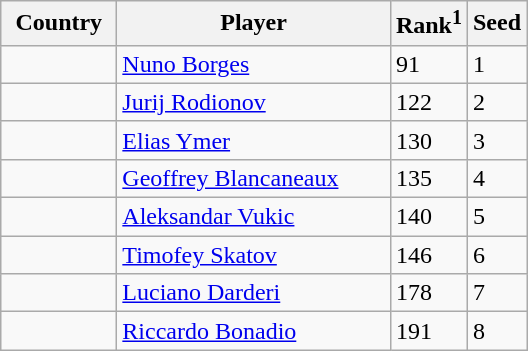<table class="sortable wikitable">
<tr>
<th width="70">Country</th>
<th width="175">Player</th>
<th>Rank<sup>1</sup></th>
<th>Seed</th>
</tr>
<tr>
<td></td>
<td><a href='#'>Nuno Borges</a></td>
<td>91</td>
<td>1</td>
</tr>
<tr>
<td></td>
<td><a href='#'>Jurij Rodionov</a></td>
<td>122</td>
<td>2</td>
</tr>
<tr>
<td></td>
<td><a href='#'>Elias Ymer</a></td>
<td>130</td>
<td>3</td>
</tr>
<tr>
<td></td>
<td><a href='#'>Geoffrey Blancaneaux</a></td>
<td>135</td>
<td>4</td>
</tr>
<tr>
<td></td>
<td><a href='#'>Aleksandar Vukic</a></td>
<td>140</td>
<td>5</td>
</tr>
<tr>
<td></td>
<td><a href='#'>Timofey Skatov</a></td>
<td>146</td>
<td>6</td>
</tr>
<tr>
<td></td>
<td><a href='#'>Luciano Darderi</a></td>
<td>178</td>
<td>7</td>
</tr>
<tr>
<td></td>
<td><a href='#'>Riccardo Bonadio</a></td>
<td>191</td>
<td>8</td>
</tr>
</table>
